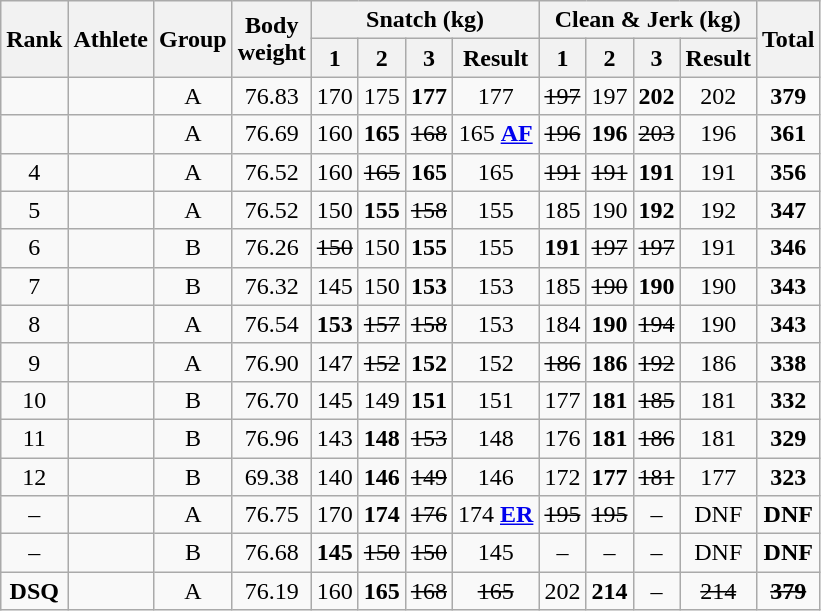<table class = "wikitable" style="text-align:center;">
<tr>
<th rowspan=2>Rank</th>
<th rowspan=2>Athlete</th>
<th rowspan=2>Group</th>
<th rowspan=2>Body<br>weight</th>
<th colspan=4>Snatch (kg)</th>
<th colspan=4>Clean & Jerk (kg)</th>
<th rowspan=2>Total</th>
</tr>
<tr>
<th>1</th>
<th>2</th>
<th>3</th>
<th>Result</th>
<th>1</th>
<th>2</th>
<th>3</th>
<th>Result</th>
</tr>
<tr>
<td></td>
<td align=left></td>
<td>A</td>
<td>76.83</td>
<td>170</td>
<td>175</td>
<td><strong>177</strong></td>
<td>177 </td>
<td><s>197</s></td>
<td>197</td>
<td><strong>202</strong></td>
<td>202</td>
<td><strong>379</strong></td>
</tr>
<tr>
<td></td>
<td align=left></td>
<td>A</td>
<td>76.69</td>
<td>160</td>
<td><strong>165</strong></td>
<td><s>168</s></td>
<td>165 <strong><a href='#'>AF</a></strong></td>
<td><s>196</s></td>
<td><strong>196</strong></td>
<td><s>203</s></td>
<td>196</td>
<td><strong>361</strong></td>
</tr>
<tr>
<td>4</td>
<td align=left></td>
<td>A</td>
<td>76.52</td>
<td>160</td>
<td><s>165</s></td>
<td><strong>165</strong></td>
<td>165</td>
<td><s>191</s></td>
<td><s>191</s></td>
<td><strong>191</strong></td>
<td>191</td>
<td><strong>356</strong></td>
</tr>
<tr>
<td>5</td>
<td align=left></td>
<td>A</td>
<td>76.52</td>
<td>150</td>
<td><strong>155</strong></td>
<td><s>158</s></td>
<td>155</td>
<td>185</td>
<td>190</td>
<td><strong>192</strong></td>
<td>192</td>
<td><strong>347</strong></td>
</tr>
<tr>
<td>6</td>
<td align=left></td>
<td>B</td>
<td>76.26</td>
<td><s>150</s></td>
<td>150</td>
<td><strong>155</strong></td>
<td>155</td>
<td><strong>191</strong></td>
<td><s>197</s></td>
<td><s>197</s></td>
<td>191</td>
<td><strong>346</strong></td>
</tr>
<tr>
<td>7</td>
<td align=left></td>
<td>B</td>
<td>76.32</td>
<td>145</td>
<td>150</td>
<td><strong>153</strong></td>
<td>153</td>
<td>185</td>
<td><s>190</s></td>
<td><strong>190</strong></td>
<td>190</td>
<td><strong>343</strong></td>
</tr>
<tr>
<td>8</td>
<td align=left></td>
<td>A</td>
<td>76.54</td>
<td><strong>153</strong></td>
<td><s>157</s></td>
<td><s>158</s></td>
<td>153</td>
<td>184</td>
<td><strong>190</strong></td>
<td><s>194</s></td>
<td>190</td>
<td><strong>343</strong></td>
</tr>
<tr>
<td>9</td>
<td align=left></td>
<td>A</td>
<td>76.90</td>
<td>147</td>
<td><s>152</s></td>
<td><strong>152</strong></td>
<td>152</td>
<td><s>186</s></td>
<td><strong>186</strong></td>
<td><s>192</s></td>
<td>186</td>
<td><strong>338</strong></td>
</tr>
<tr>
<td>10</td>
<td align=left></td>
<td>B</td>
<td>76.70</td>
<td>145</td>
<td>149</td>
<td><strong>151</strong></td>
<td>151</td>
<td>177</td>
<td><strong>181</strong></td>
<td><s>185</s></td>
<td>181</td>
<td><strong>332</strong></td>
</tr>
<tr>
<td>11</td>
<td align=left></td>
<td>B</td>
<td>76.96</td>
<td>143</td>
<td><strong>148</strong></td>
<td><s>153</s></td>
<td>148</td>
<td>176</td>
<td><strong>181</strong></td>
<td><s>186</s></td>
<td>181</td>
<td><strong>329</strong></td>
</tr>
<tr>
<td>12</td>
<td align=left></td>
<td>B</td>
<td>69.38</td>
<td>140</td>
<td><strong>146</strong></td>
<td><s>149</s></td>
<td>146</td>
<td>172</td>
<td><strong>177</strong></td>
<td><s>181</s></td>
<td>177</td>
<td><strong>323</strong></td>
</tr>
<tr>
<td>–</td>
<td align=left></td>
<td>A</td>
<td>76.75</td>
<td>170</td>
<td><strong>174</strong></td>
<td><s>176</s></td>
<td>174 <strong><a href='#'>ER</a></strong></td>
<td><s>195</s></td>
<td><s>195</s></td>
<td>–</td>
<td>DNF</td>
<td><strong>DNF</strong></td>
</tr>
<tr>
<td>–</td>
<td align=left></td>
<td>B</td>
<td>76.68</td>
<td><strong>145</strong></td>
<td><s>150</s></td>
<td><s>150</s></td>
<td>145</td>
<td>–</td>
<td>–</td>
<td>–</td>
<td>DNF</td>
<td><strong>DNF</strong></td>
</tr>
<tr -bgcolor=pink>
<td><strong>DSQ</strong></td>
<td align=left></td>
<td>A</td>
<td>76.19</td>
<td>160</td>
<td><strong>165</strong></td>
<td><s>168</s></td>
<td><s>165</s></td>
<td>202</td>
<td><strong>214</strong></td>
<td>–</td>
<td><s>214 </s></td>
<td><s><strong>379</strong></s></td>
</tr>
</table>
